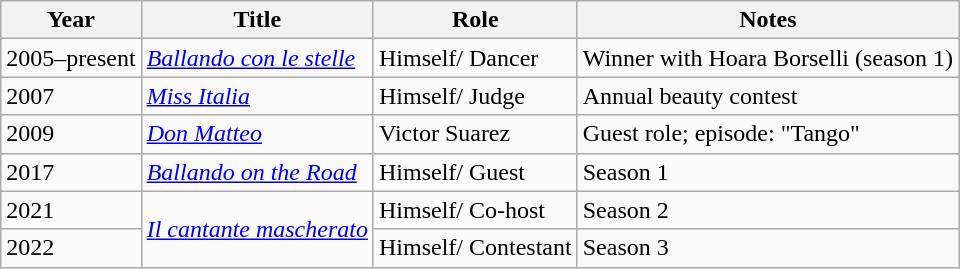<table class="wikitable">
<tr>
<th>Year</th>
<th>Title</th>
<th>Role</th>
<th>Notes</th>
</tr>
<tr>
<td>2005–present</td>
<td><em><a href='#'>Ballando con le stelle</a></em></td>
<td>Himself/ Dancer</td>
<td>Winner with Hoara Borselli (season 1)</td>
</tr>
<tr>
<td>2007</td>
<td><em><a href='#'>Miss Italia</a></em></td>
<td>Himself/ Judge</td>
<td>Annual beauty contest</td>
</tr>
<tr>
<td>2009</td>
<td><em><a href='#'>Don Matteo</a></em></td>
<td>Victor Suarez</td>
<td>Guest role; episode: "Tango"</td>
</tr>
<tr>
<td>2017</td>
<td><em><a href='#'>Ballando on the Road</a></em></td>
<td>Himself/ Guest</td>
<td>Season 1</td>
</tr>
<tr>
<td>2021</td>
<td rowspan="2"><em><a href='#'>Il cantante mascherato</a></em></td>
<td>Himself/ Co-host</td>
<td>Season 2</td>
</tr>
<tr>
<td>2022</td>
<td>Himself/ Contestant</td>
<td>Season 3</td>
</tr>
</table>
